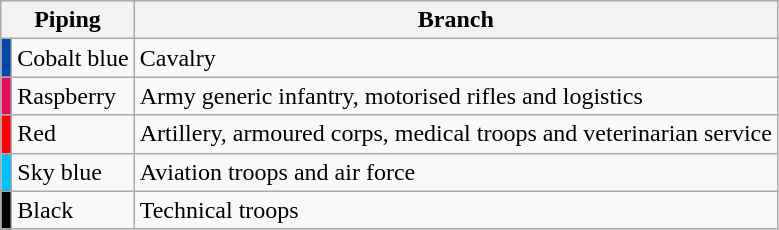<table class="wikitable">
<tr>
<th colspan=2>Piping</th>
<th>Branch</th>
</tr>
<tr>
<td style="background:#0047AB"></td>
<td>Cobalt blue</td>
<td>Cavalry</td>
</tr>
<tr>
<td style="background:#E30B5D"></td>
<td>Raspberry</td>
<td>Army generic infantry, motorised rifles and logistics</td>
</tr>
<tr>
<td style="background:red"></td>
<td>Red</td>
<td>Artillery, armoured corps, medical troops and veterinarian service</td>
</tr>
<tr>
<td style="background:#00BFFF"></td>
<td>Sky blue</td>
<td>Aviation troops and air force</td>
</tr>
<tr>
<td style="background:black"></td>
<td>Black</td>
<td>Technical troops</td>
</tr>
</table>
